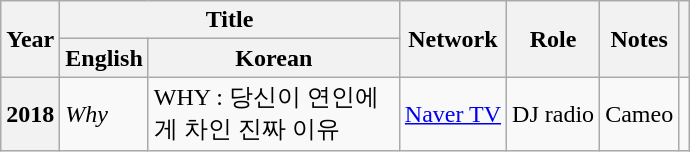<table class="wikitable plainrowheaders">
<tr>
<th scope="col" rowspan="2">Year</th>
<th scope="col" colspan="2">Title</th>
<th scope="col" rowspan="2">Network</th>
<th scope="col" rowspan="2">Role</th>
<th scope="col" rowspan="2">Notes</th>
<th scope="col" rowspan="2"></th>
</tr>
<tr>
<th scope="col">English</th>
<th scope="col" style="width:10em;">Korean</th>
</tr>
<tr>
<th scope="row">2018</th>
<td><em>Why</em></td>
<td>WHY : 당신이 연인에게 차인 진짜 이유</td>
<td><a href='#'>Naver TV</a></td>
<td>DJ radio</td>
<td>Cameo</td>
<td style="text-align:center;"></td>
</tr>
</table>
